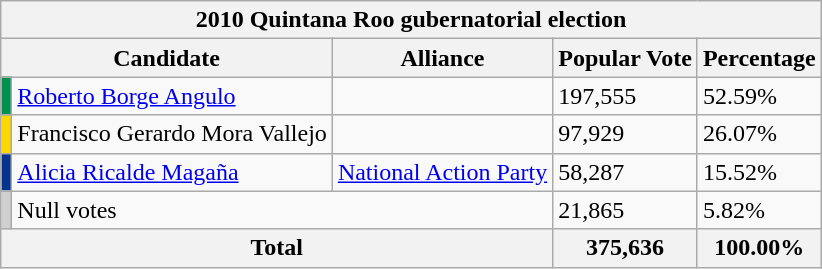<table class="wikitable">
<tr>
<th colspan="5">2010 Quintana Roo gubernatorial election</th>
</tr>
<tr>
<th colspan="2">Candidate</th>
<th>Alliance</th>
<th>Popular Vote</th>
<th>Percentage</th>
</tr>
<tr>
<td bgcolor="#009150" data-darkreader-inline-bgcolor=""></td>
<td><a href='#'>Roberto Borge Angulo</a></td>
<td></td>
<td>197,555</td>
<td>52.59%</td>
</tr>
<tr>
<td bgcolor="#FFD700" data-darkreader-inline-bgcolor=""></td>
<td>Francisco Gerardo Mora Vallejo</td>
<td></td>
<td>97,929</td>
<td>26.07%</td>
</tr>
<tr>
<td bgcolor="#05338D" data-darkreader-inline-bgcolor=""></td>
<td><a href='#'>Alicia Ricalde Magaña</a></td>
<td><a href='#'>National Action Party</a></td>
<td>58,287</td>
<td>15.52%</td>
</tr>
<tr>
<td bgcolor="#D0D0D0" data-darkreader-inline-bgcolor=""></td>
<td colspan="2">Null votes</td>
<td>21,865</td>
<td>5.82%</td>
</tr>
<tr>
<th colspan="3">Total</th>
<th>375,636</th>
<th>100.00%</th>
</tr>
</table>
